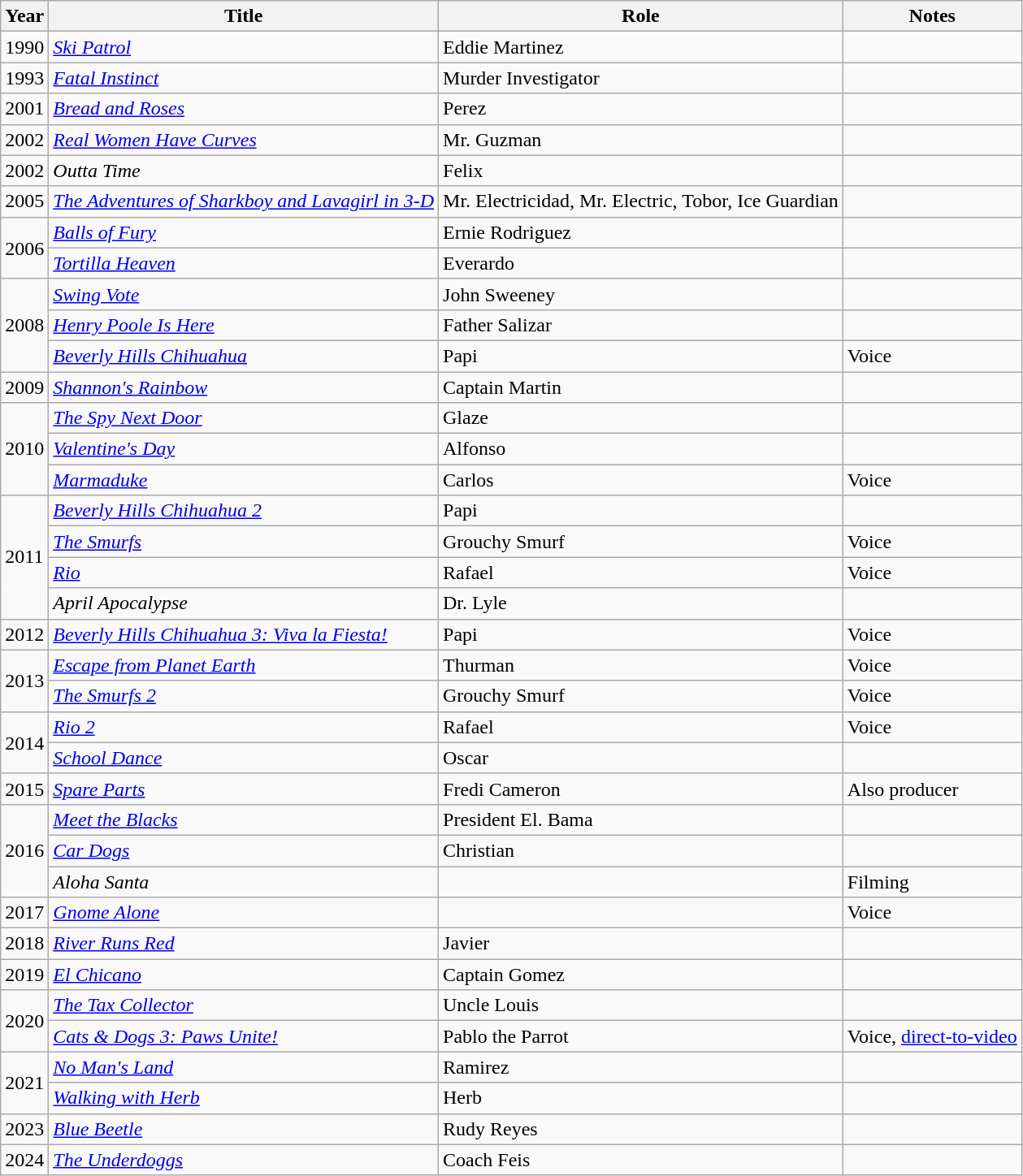<table class="wikitable sortable">
<tr>
<th>Year</th>
<th>Title</th>
<th>Role</th>
<th>Notes</th>
</tr>
<tr>
<td>1990</td>
<td><em><a href='#'>Ski Patrol</a></em></td>
<td>Eddie Martinez</td>
<td></td>
</tr>
<tr>
<td>1993</td>
<td><em><a href='#'>Fatal Instinct</a></em></td>
<td>Murder Investigator</td>
<td></td>
</tr>
<tr>
<td>2001</td>
<td><em><a href='#'>Bread and Roses</a></em></td>
<td>Perez</td>
<td></td>
</tr>
<tr>
<td>2002</td>
<td><em><a href='#'>Real Women Have Curves</a></em></td>
<td>Mr. Guzman</td>
<td></td>
</tr>
<tr>
<td>2002</td>
<td><em>Outta Time</em></td>
<td>Felix</td>
<td></td>
</tr>
<tr>
<td>2005</td>
<td><em><a href='#'>The Adventures of Sharkboy and Lavagirl in 3-D</a></em></td>
<td>Mr. Electricidad, Mr. Electric, Tobor, Ice Guardian</td>
<td></td>
</tr>
<tr>
<td rowspan=2>2006</td>
<td><em><a href='#'>Balls of Fury</a></em></td>
<td>Ernie Rodriguez</td>
<td></td>
</tr>
<tr>
<td><em><a href='#'>Tortilla Heaven</a></em></td>
<td>Everardo</td>
<td></td>
</tr>
<tr>
<td rowspan=3>2008</td>
<td><em><a href='#'>Swing Vote</a></em></td>
<td>John Sweeney</td>
<td></td>
</tr>
<tr>
<td><em><a href='#'>Henry Poole Is Here</a></em></td>
<td>Father Salizar</td>
<td></td>
</tr>
<tr>
<td><em><a href='#'>Beverly Hills Chihuahua</a></em></td>
<td>Papi</td>
<td>Voice</td>
</tr>
<tr>
<td>2009</td>
<td><em><a href='#'>Shannon's Rainbow</a></em></td>
<td>Captain Martin</td>
<td></td>
</tr>
<tr>
<td rowspan=3>2010</td>
<td><em><a href='#'>The Spy Next Door</a></em></td>
<td>Glaze</td>
<td></td>
</tr>
<tr>
<td><em><a href='#'>Valentine's Day</a></em></td>
<td>Alfonso</td>
<td></td>
</tr>
<tr>
<td><em><a href='#'>Marmaduke</a></em></td>
<td>Carlos</td>
<td>Voice</td>
</tr>
<tr>
<td rowspan=4>2011</td>
<td><em><a href='#'>Beverly Hills Chihuahua 2</a></em></td>
<td>Papi</td>
<td></td>
</tr>
<tr>
<td><em><a href='#'>The Smurfs</a></em></td>
<td>Grouchy Smurf</td>
<td>Voice</td>
</tr>
<tr>
<td><em><a href='#'>Rio</a></em></td>
<td>Rafael</td>
<td>Voice</td>
</tr>
<tr>
<td><em>April Apocalypse</em></td>
<td>Dr. Lyle</td>
<td></td>
</tr>
<tr>
<td>2012</td>
<td><em><a href='#'>Beverly Hills Chihuahua 3: Viva la Fiesta!</a></em></td>
<td>Papi</td>
<td>Voice</td>
</tr>
<tr>
<td rowspan=2>2013</td>
<td><em><a href='#'>Escape from Planet Earth</a></em></td>
<td>Thurman</td>
<td>Voice</td>
</tr>
<tr>
<td><em><a href='#'>The Smurfs 2</a></em></td>
<td>Grouchy Smurf</td>
<td>Voice</td>
</tr>
<tr>
<td rowspan=2>2014</td>
<td><em><a href='#'>Rio 2</a></em></td>
<td>Rafael</td>
<td>Voice</td>
</tr>
<tr>
<td><em><a href='#'>School Dance</a></em></td>
<td>Oscar</td>
<td></td>
</tr>
<tr>
<td rowspan=1>2015</td>
<td><em><a href='#'>Spare Parts</a></em></td>
<td>Fredi Cameron</td>
<td>Also producer</td>
</tr>
<tr>
<td rowspan=3>2016</td>
<td><em><a href='#'>Meet the Blacks</a></em></td>
<td>President El. Bama</td>
<td></td>
</tr>
<tr>
<td><em><a href='#'>Car Dogs</a></em></td>
<td>Christian</td>
<td></td>
</tr>
<tr>
<td><em>Aloha Santa</em></td>
<td></td>
<td>Filming</td>
</tr>
<tr>
<td>2017</td>
<td><em><a href='#'>Gnome Alone</a></em></td>
<td></td>
<td>Voice</td>
</tr>
<tr>
<td>2018</td>
<td><em><a href='#'>River Runs Red</a></em></td>
<td>Javier</td>
<td></td>
</tr>
<tr>
<td>2019</td>
<td><em><a href='#'>El Chicano</a></em></td>
<td>Captain Gomez</td>
<td></td>
</tr>
<tr>
<td rowspan=2>2020</td>
<td><em><a href='#'>The Tax Collector</a></em></td>
<td>Uncle Louis</td>
<td></td>
</tr>
<tr>
<td><em><a href='#'>Cats & Dogs 3: Paws Unite!</a></em></td>
<td>Pablo the Parrot</td>
<td>Voice, <a href='#'>direct-to-video</a></td>
</tr>
<tr>
<td rowspan=2>2021</td>
<td><em><a href='#'>No Man's Land</a></em></td>
<td>Ramirez</td>
<td></td>
</tr>
<tr>
<td><em><a href='#'>Walking with Herb</a></em></td>
<td>Herb</td>
<td></td>
</tr>
<tr>
<td>2023</td>
<td><em><a href='#'>Blue Beetle</a></em></td>
<td>Rudy Reyes</td>
<td></td>
</tr>
<tr>
<td>2024</td>
<td><em><a href='#'>The Underdoggs</a></em></td>
<td>Coach Feis</td>
<td></td>
</tr>
</table>
